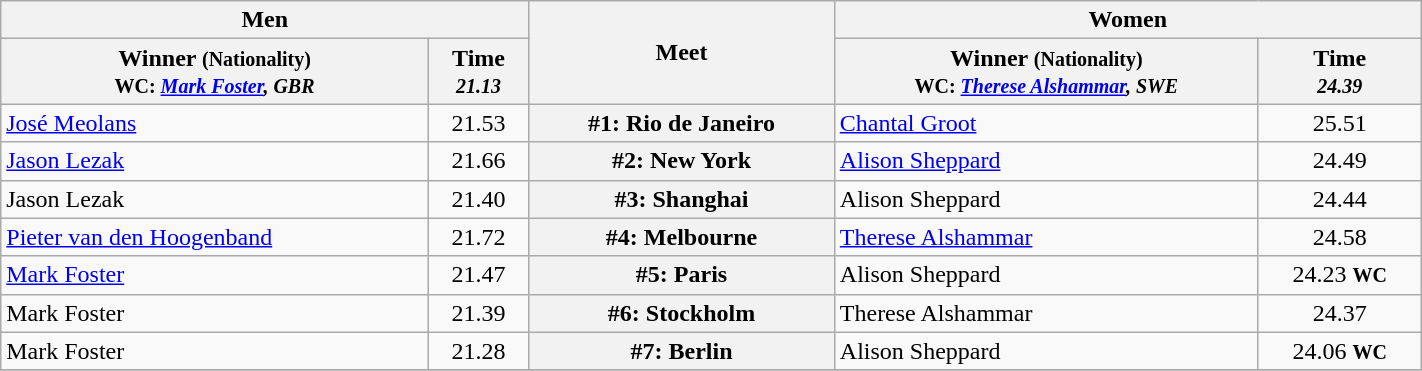<table class=wikitable width="75%">
<tr>
<th colspan="2">Men</th>
<th rowspan="2">Meet</th>
<th colspan="2">Women</th>
</tr>
<tr>
<th>Winner <small>(Nationality)<br> WC: <em><a href='#'>Mark Foster</a>, GBR</em></small></th>
<th>Time <br><small> <em>21.13</em> </small></th>
<th>Winner <small>(Nationality)<br> WC: <em><a href='#'>Therese Alshammar</a>, SWE </em></small></th>
<th>Time<br><small>  <em>24.39</em></small></th>
</tr>
<tr>
<td> <a href='#'>José Meolans</a></td>
<td align=center>21.53</td>
<th>#1: Rio de Janeiro</th>
<td> <a href='#'>Chantal Groot</a></td>
<td align=center>25.51</td>
</tr>
<tr>
<td> <a href='#'>Jason Lezak</a></td>
<td align=center>21.66</td>
<th>#2: New York</th>
<td> <a href='#'>Alison Sheppard</a></td>
<td align=center>24.49</td>
</tr>
<tr>
<td> Jason Lezak</td>
<td align=center>21.40</td>
<th>#3: Shanghai</th>
<td> Alison Sheppard</td>
<td align=center>24.44</td>
</tr>
<tr>
<td> <a href='#'>Pieter van den Hoogenband</a></td>
<td align=center>21.72</td>
<th>#4: Melbourne</th>
<td> <a href='#'>Therese Alshammar</a></td>
<td align=center>24.58</td>
</tr>
<tr>
<td> <a href='#'>Mark Foster</a></td>
<td align=center>21.47</td>
<th>#5: Paris</th>
<td> Alison Sheppard</td>
<td align=center>24.23 <small><strong>WC</strong></small></td>
</tr>
<tr>
<td> Mark Foster</td>
<td align=center>21.39</td>
<th>#6: Stockholm</th>
<td> Therese Alshammar</td>
<td align=center>24.37</td>
</tr>
<tr>
<td> Mark Foster</td>
<td align=center>21.28</td>
<th>#7: Berlin</th>
<td> Alison Sheppard</td>
<td align=center>24.06 <small><strong>WC</strong></small></td>
</tr>
<tr>
</tr>
</table>
